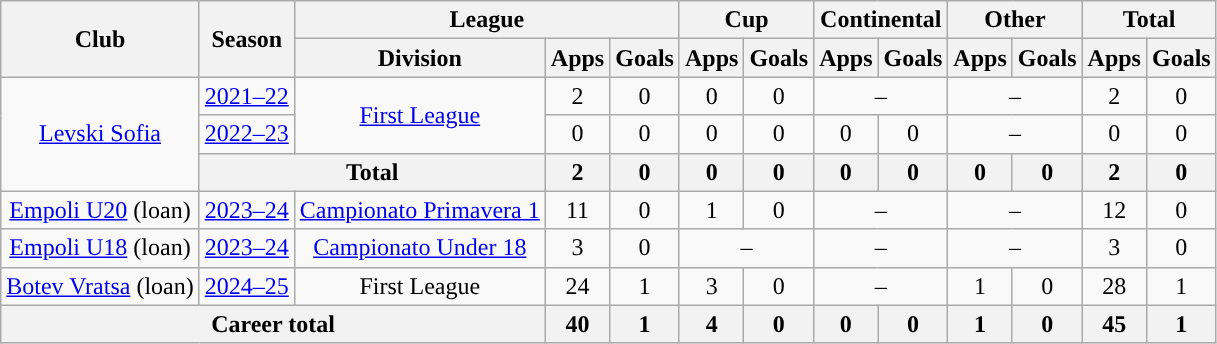<table class="wikitable" style="text-align: center">
<tr>
<th rowspan="2">Club</th>
<th rowspan="2">Season</th>
<th colspan="3">League</th>
<th colspan="2">Cup</th>
<th colspan="2">Continental</th>
<th colspan="2">Other</th>
<th colspan="2">Total</th>
</tr>
<tr>
<th>Division</th>
<th>Apps</th>
<th>Goals</th>
<th>Apps</th>
<th>Goals</th>
<th>Apps</th>
<th>Goals</th>
<th>Apps</th>
<th>Goals</th>
<th>Apps</th>
<th>Goals</th>
</tr>
<tr>
<td rowspan=3><a href='#'>Levski Sofia</a></td>
<td><a href='#'>2021–22</a></td>
<td rowspan=2><a href='#'>First League</a></td>
<td>2</td>
<td>0</td>
<td>0</td>
<td>0</td>
<td colspan="2">–</td>
<td colspan="2">–</td>
<td>2</td>
<td>0</td>
</tr>
<tr>
<td><a href='#'>2022–23</a></td>
<td>0</td>
<td>0</td>
<td>0</td>
<td>0</td>
<td>0</td>
<td>0</td>
<td colspan="2">–</td>
<td>0</td>
<td>0</td>
</tr>
<tr>
<th colspan="2"><strong>Total</strong></th>
<th>2</th>
<th>0</th>
<th>0</th>
<th>0</th>
<th>0</th>
<th>0</th>
<th>0</th>
<th>0</th>
<th>2</th>
<th>0</th>
</tr>
<tr>
<td><a href='#'>Empoli U20</a> (loan)</td>
<td><a href='#'>2023–24</a></td>
<td><a href='#'>Campionato Primavera 1</a></td>
<td>11</td>
<td>0</td>
<td>1</td>
<td>0</td>
<td colspan="2">–</td>
<td colspan="2">–</td>
<td>12</td>
<td>0</td>
</tr>
<tr>
<td><a href='#'>Empoli U18</a> (loan)</td>
<td><a href='#'>2023–24</a></td>
<td><a href='#'>Campionato Under 18</a></td>
<td>3</td>
<td>0</td>
<td colspan="2">–</td>
<td colspan="2">–</td>
<td colspan="2">–</td>
<td>3</td>
<td>0</td>
</tr>
<tr>
<td><a href='#'>Botev Vratsa</a> (loan)</td>
<td><a href='#'>2024–25</a></td>
<td>First League</td>
<td>24</td>
<td>1</td>
<td>3</td>
<td>0</td>
<td colspan="2">–</td>
<td>1</td>
<td>0</td>
<td>28</td>
<td>1</td>
</tr>
<tr>
<th colspan="3"><strong>Career total</strong></th>
<th>40</th>
<th>1</th>
<th>4</th>
<th>0</th>
<th>0</th>
<th>0</th>
<th>1</th>
<th>0</th>
<th>45</th>
<th>1</th>
</tr>
</table>
